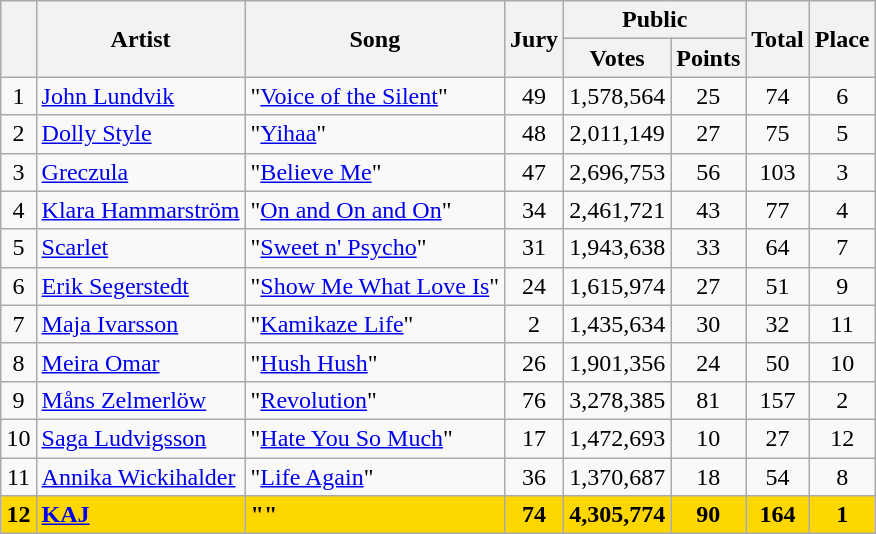<table class="sortable wikitable" style="margin: 1em auto 1em auto; text-align:center;">
<tr>
<th rowspan="2"></th>
<th rowspan="2">Artist</th>
<th rowspan="2">Song</th>
<th rowspan="2">Jury</th>
<th colspan="2">Public</th>
<th rowspan="2">Total</th>
<th rowspan="2">Place</th>
</tr>
<tr>
<th>Votes</th>
<th>Points</th>
</tr>
<tr>
<td style="text-align:center">1</td>
<td align="left"><a href='#'>John Lundvik</a></td>
<td align="left">"<a href='#'>Voice of the Silent</a>"</td>
<td>49</td>
<td>1,578,564</td>
<td>25</td>
<td>74</td>
<td>6</td>
</tr>
<tr>
<td style="text-align:center">2</td>
<td align="left"><a href='#'>Dolly Style</a></td>
<td align="left">"<a href='#'>Yihaa</a>"</td>
<td>48</td>
<td>2,011,149</td>
<td>27</td>
<td>75</td>
<td>5</td>
</tr>
<tr>
<td style="text-align:center">3</td>
<td align="left"><a href='#'>Greczula</a></td>
<td align="left">"<a href='#'>Believe Me</a>"</td>
<td>47</td>
<td>2,696,753</td>
<td>56</td>
<td>103</td>
<td>3</td>
</tr>
<tr>
<td style="text-align:center">4</td>
<td align="left"><a href='#'>Klara Hammarström</a></td>
<td align="left">"<a href='#'>On and On and On</a>"</td>
<td>34</td>
<td>2,461,721</td>
<td>43</td>
<td>77</td>
<td>4</td>
</tr>
<tr>
<td style="text-align:center">5</td>
<td align="left"><a href='#'>Scarlet</a></td>
<td align="left">"<a href='#'>Sweet n' Psycho</a>"</td>
<td>31</td>
<td>1,943,638</td>
<td>33</td>
<td>64</td>
<td>7</td>
</tr>
<tr>
<td style="text-align:center">6</td>
<td align="left"><a href='#'>Erik Segerstedt</a></td>
<td align="left">"<a href='#'>Show Me What Love Is</a>"</td>
<td>24</td>
<td>1,615,974</td>
<td>27</td>
<td>51</td>
<td>9</td>
</tr>
<tr>
<td style="text-align:center">7</td>
<td align="left"><a href='#'>Maja Ivarsson</a></td>
<td align="left">"<a href='#'>Kamikaze Life</a>"</td>
<td>2</td>
<td>1,435,634</td>
<td>30</td>
<td>32</td>
<td>11</td>
</tr>
<tr>
<td style="text-align:center">8</td>
<td align="left"><a href='#'>Meira Omar</a></td>
<td align="left">"<a href='#'>Hush Hush</a>"</td>
<td>26</td>
<td>1,901,356</td>
<td>24</td>
<td>50</td>
<td>10</td>
</tr>
<tr>
<td style="text-align:center">9</td>
<td align="left"><a href='#'>Måns Zelmerlöw</a></td>
<td align="left">"<a href='#'>Revolution</a>"</td>
<td>76</td>
<td>3,278,385</td>
<td>81</td>
<td>157</td>
<td>2</td>
</tr>
<tr>
<td style="text-align:center">10</td>
<td align="left"><a href='#'>Saga Ludvigsson</a></td>
<td align="left">"<a href='#'>Hate You So Much</a>"</td>
<td>17</td>
<td>1,472,693</td>
<td>10</td>
<td>27</td>
<td>12</td>
</tr>
<tr>
<td style="text-align:center">11</td>
<td align="left"><a href='#'>Annika Wickihalder</a></td>
<td align="left">"<a href='#'>Life Again</a>"</td>
<td>36</td>
<td>1,370,687</td>
<td>18</td>
<td>54</td>
<td>8</td>
</tr>
<tr style="background:gold; font-weight:bold;">
<td style="text-align:center">12</td>
<td align="left"><a href='#'>KAJ</a></td>
<td align="left">""</td>
<td>74</td>
<td>4,305,774</td>
<td>90</td>
<td>164</td>
<td>1</td>
</tr>
</table>
